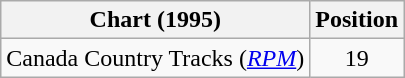<table class="wikitable sortable">
<tr>
<th scope="col">Chart (1995)</th>
<th scope="col">Position</th>
</tr>
<tr>
<td>Canada Country Tracks (<em><a href='#'>RPM</a></em>)</td>
<td align="center">19</td>
</tr>
</table>
